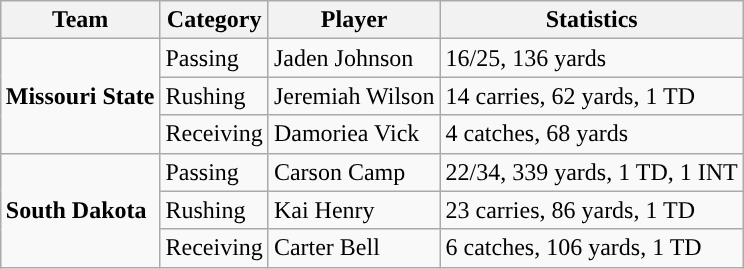<table class="wikitable" style="float: right;">
<tr>
<th>Team</th>
<th>Category</th>
<th>Player</th>
<th>Statistics</th>
</tr>
<tr>
<td rowspan=3><strong>Missouri State</strong></td>
<td>Passing</td>
<td>Jaden Johnson</td>
<td>16/25, 136 yards</td>
</tr>
<tr>
<td>Rushing</td>
<td>Jeremiah Wilson</td>
<td>14 carries, 62 yards, 1 TD</td>
</tr>
<tr>
<td>Receiving</td>
<td>Damoriea Vick</td>
<td>4 catches, 68 yards</td>
</tr>
<tr>
<td rowspan=3><strong>South Dakota</strong></td>
<td>Passing</td>
<td>Carson Camp</td>
<td>22/34, 339 yards, 1 TD, 1 INT</td>
</tr>
<tr>
<td>Rushing</td>
<td>Kai Henry</td>
<td>23 carries, 86 yards, 1 TD</td>
</tr>
<tr>
<td>Receiving</td>
<td>Carter Bell</td>
<td>6 catches, 106 yards, 1 TD</td>
</tr>
</table>
